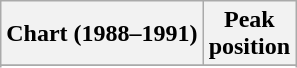<table class="wikitable sortable plainrowheaders">
<tr>
<th>Chart (1988–1991)</th>
<th>Peak<br>position</th>
</tr>
<tr>
</tr>
<tr>
</tr>
<tr>
</tr>
</table>
